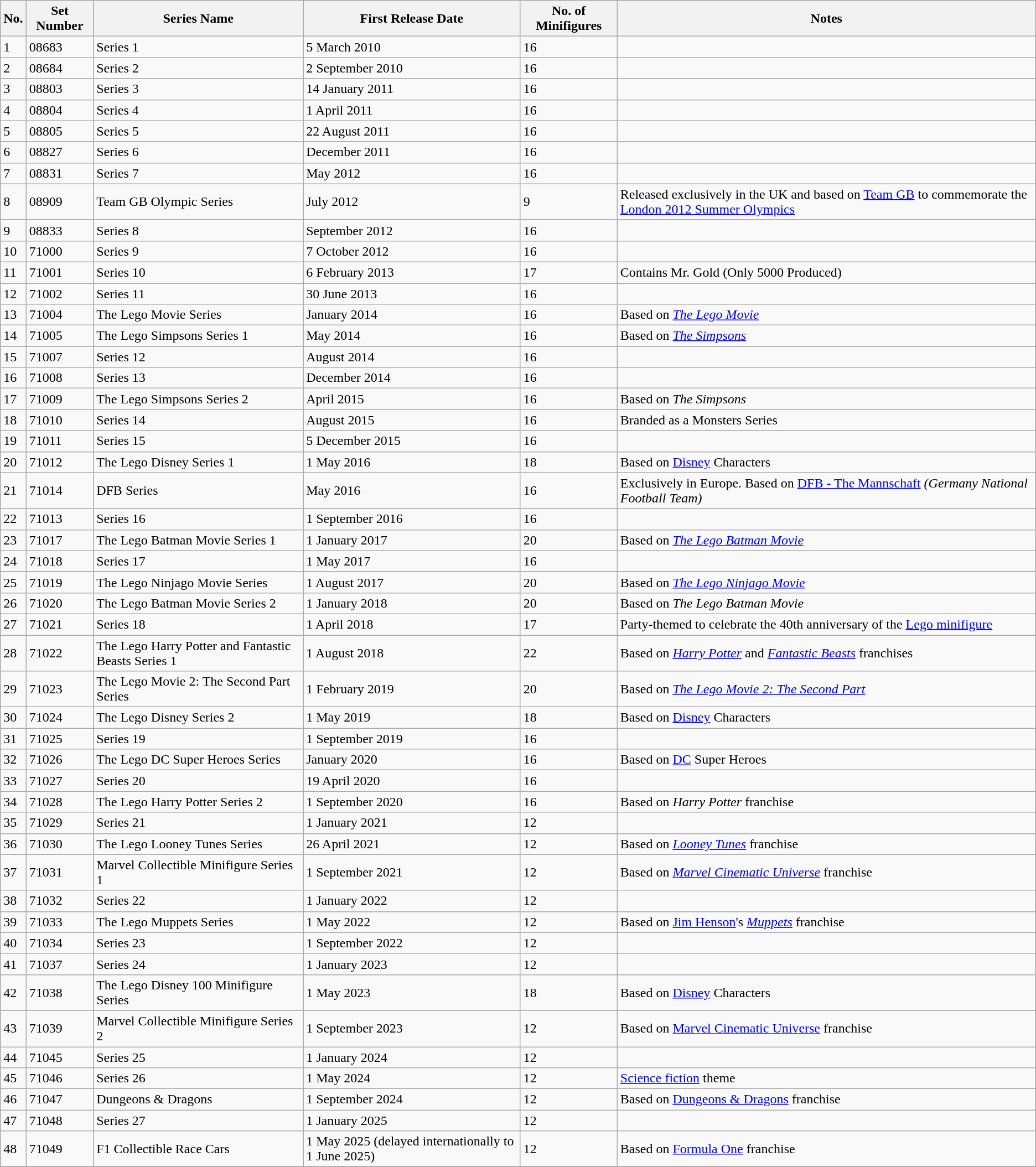<table class="wikitable">
<tr>
<th>No.</th>
<th>Set Number</th>
<th>Series Name</th>
<th>First Release Date</th>
<th>No. of Minifigures</th>
<th>Notes</th>
</tr>
<tr>
<td>1</td>
<td>08683</td>
<td>Series 1</td>
<td>5 March 2010</td>
<td>16</td>
<td></td>
</tr>
<tr>
<td>2</td>
<td>08684</td>
<td>Series 2</td>
<td>2 September 2010</td>
<td>16</td>
<td></td>
</tr>
<tr>
<td>3</td>
<td>08803</td>
<td>Series 3</td>
<td>14 January 2011</td>
<td>16</td>
<td></td>
</tr>
<tr>
<td>4</td>
<td>08804</td>
<td>Series 4</td>
<td>1 April 2011</td>
<td>16</td>
<td></td>
</tr>
<tr>
<td>5</td>
<td>08805</td>
<td>Series 5</td>
<td>22 August 2011</td>
<td>16</td>
<td></td>
</tr>
<tr>
<td>6</td>
<td>08827</td>
<td>Series 6</td>
<td>December 2011</td>
<td>16</td>
<td></td>
</tr>
<tr>
<td>7</td>
<td>08831</td>
<td>Series 7</td>
<td>May 2012</td>
<td>16</td>
<td></td>
</tr>
<tr>
<td>8</td>
<td>08909</td>
<td>Team GB Olympic Series</td>
<td>July 2012</td>
<td>9</td>
<td>Released exclusively in the UK and based on <a href='#'>Team GB</a> to commemorate the <a href='#'>London 2012 Summer Olympics</a></td>
</tr>
<tr>
<td>9</td>
<td>08833</td>
<td>Series 8</td>
<td>September 2012</td>
<td>16</td>
<td></td>
</tr>
<tr>
<td>10</td>
<td>71000</td>
<td>Series 9</td>
<td>7 October 2012</td>
<td>16</td>
<td></td>
</tr>
<tr>
<td>11</td>
<td>71001</td>
<td>Series 10</td>
<td>6 February 2013</td>
<td>17</td>
<td>Contains Mr. Gold (Only 5000 Produced)</td>
</tr>
<tr>
<td>12</td>
<td>71002</td>
<td>Series 11</td>
<td>30 June 2013</td>
<td>16</td>
<td></td>
</tr>
<tr>
<td>13</td>
<td>71004</td>
<td>The Lego Movie Series</td>
<td>January 2014</td>
<td>16</td>
<td>Based on <em><a href='#'>The Lego Movie</a></em></td>
</tr>
<tr>
<td>14</td>
<td>71005</td>
<td>The Lego Simpsons Series 1</td>
<td>May 2014</td>
<td>16</td>
<td>Based on <em><a href='#'>The Simpsons</a></em></td>
</tr>
<tr>
<td>15</td>
<td>71007</td>
<td>Series 12</td>
<td>August 2014</td>
<td>16</td>
<td></td>
</tr>
<tr>
<td>16</td>
<td>71008</td>
<td>Series 13</td>
<td>December 2014</td>
<td>16</td>
<td></td>
</tr>
<tr>
<td>17</td>
<td>71009</td>
<td>The Lego Simpsons Series 2</td>
<td>April 2015</td>
<td>16</td>
<td>Based on <em>The Simpsons</em></td>
</tr>
<tr>
<td>18</td>
<td>71010</td>
<td>Series 14</td>
<td>August 2015</td>
<td>16</td>
<td>Branded as a Monsters Series</td>
</tr>
<tr>
<td>19</td>
<td>71011</td>
<td>Series 15</td>
<td>5 December 2015</td>
<td>16</td>
<td></td>
</tr>
<tr>
<td>20</td>
<td>71012</td>
<td>The Lego Disney Series 1</td>
<td>1 May 2016</td>
<td>18</td>
<td>Based on <a href='#'>Disney</a> Characters</td>
</tr>
<tr>
<td>21</td>
<td>71014</td>
<td>DFB Series</td>
<td>May 2016</td>
<td>16</td>
<td>Exclusively in Europe. Based on <a href='#'>DFB - The Mannschaft</a> <em>(Germany National Football Team)</em></td>
</tr>
<tr>
<td>22</td>
<td>71013</td>
<td>Series 16</td>
<td>1 September 2016</td>
<td>16</td>
<td></td>
</tr>
<tr>
<td>23</td>
<td>71017</td>
<td>The Lego Batman Movie Series 1</td>
<td>1 January 2017</td>
<td>20</td>
<td>Based on <em><a href='#'>The Lego Batman Movie</a></em></td>
</tr>
<tr>
<td>24</td>
<td>71018</td>
<td>Series 17</td>
<td>1 May 2017</td>
<td>16</td>
<td></td>
</tr>
<tr>
<td>25</td>
<td>71019</td>
<td>The Lego Ninjago Movie Series</td>
<td>1 August 2017</td>
<td>20</td>
<td>Based on <em><a href='#'>The Lego Ninjago Movie</a></em></td>
</tr>
<tr>
<td>26</td>
<td>71020</td>
<td>The Lego Batman Movie Series 2</td>
<td>1 January 2018</td>
<td>20</td>
<td>Based on <em>The Lego Batman Movie</em></td>
</tr>
<tr>
<td>27</td>
<td>71021</td>
<td>Series 18</td>
<td>1 April 2018</td>
<td>17</td>
<td>Party-themed to celebrate the 40th anniversary of the <a href='#'>Lego minifigure</a></td>
</tr>
<tr>
<td>28</td>
<td>71022</td>
<td>The Lego Harry Potter and Fantastic Beasts Series 1</td>
<td>1 August 2018</td>
<td>22</td>
<td>Based on <a href='#'><em>Harry Potter</em></a> and <em><a href='#'>Fantastic Beasts</a></em> franchises</td>
</tr>
<tr>
<td>29</td>
<td>71023</td>
<td>The Lego Movie 2: The Second Part Series</td>
<td>1 February 2019</td>
<td>20</td>
<td>Based on <em><a href='#'>The Lego Movie 2: The Second Part</a></em></td>
</tr>
<tr>
<td>30</td>
<td>71024</td>
<td>The Lego Disney Series 2</td>
<td>1 May 2019</td>
<td>18</td>
<td>Based on <a href='#'>Disney</a> Characters</td>
</tr>
<tr>
<td>31</td>
<td>71025</td>
<td>Series 19</td>
<td>1 September 2019</td>
<td>16</td>
<td></td>
</tr>
<tr>
<td>32</td>
<td>71026</td>
<td>The Lego DC Super Heroes Series</td>
<td>January 2020</td>
<td>16</td>
<td>Based on <a href='#'>DC</a> Super Heroes</td>
</tr>
<tr>
<td>33</td>
<td>71027</td>
<td>Series 20</td>
<td>19 April 2020</td>
<td>16</td>
<td></td>
</tr>
<tr>
<td>34</td>
<td>71028</td>
<td>The Lego Harry Potter Series 2</td>
<td>1 September 2020</td>
<td>16</td>
<td>Based on <em>Harry Potter</em> franchise</td>
</tr>
<tr>
<td>35</td>
<td>71029</td>
<td>Series 21</td>
<td>1 January 2021</td>
<td>12</td>
<td></td>
</tr>
<tr>
<td>36</td>
<td>71030</td>
<td>The Lego Looney Tunes Series</td>
<td>26 April 2021</td>
<td>12</td>
<td>Based on <em><a href='#'>Looney Tunes</a></em> franchise</td>
</tr>
<tr>
<td>37</td>
<td>71031</td>
<td>Marvel Collectible Minifigure Series 1</td>
<td>1 September 2021</td>
<td>12</td>
<td>Based on <em><a href='#'>Marvel Cinematic Universe</a></em> franchise</td>
</tr>
<tr>
<td>38</td>
<td>71032</td>
<td>Series 22</td>
<td>1 January 2022</td>
<td>12</td>
<td></td>
</tr>
<tr>
<td>39</td>
<td>71033</td>
<td>The Lego Muppets Series</td>
<td>1 May 2022</td>
<td>12</td>
<td>Based on <a href='#'>Jim Henson</a>'s <em><a href='#'>Muppets</a></em> franchise</td>
</tr>
<tr>
<td>40</td>
<td>71034</td>
<td>Series 23</td>
<td>1 September 2022</td>
<td>12</td>
<td></td>
</tr>
<tr>
<td>41</td>
<td>71037</td>
<td>Series 24</td>
<td>1 January 2023</td>
<td>12</td>
<td></td>
</tr>
<tr>
<td>42</td>
<td>71038</td>
<td>The Lego Disney 100 Minifigure Series</td>
<td>1 May 2023</td>
<td>18</td>
<td>Based on <a href='#'>Disney</a> Characters</td>
</tr>
<tr>
<td>43</td>
<td>71039</td>
<td>Marvel Collectible Minifigure Series 2</td>
<td>1 September 2023</td>
<td>12</td>
<td>Based on <a href='#'>Marvel Cinematic Universe</a> franchise</td>
</tr>
<tr>
<td>44</td>
<td>71045</td>
<td>Series 25</td>
<td>1 January 2024</td>
<td>12</td>
<td></td>
</tr>
<tr>
<td>45</td>
<td>71046</td>
<td>Series 26</td>
<td>1 May 2024</td>
<td>12</td>
<td><a href='#'>Science fiction</a> theme</td>
</tr>
<tr>
<td>46</td>
<td>71047</td>
<td>Dungeons & Dragons</td>
<td>1 September 2024</td>
<td>12</td>
<td>Based on <a href='#'>Dungeons & Dragons</a> franchise</td>
</tr>
<tr>
<td>47</td>
<td>71048</td>
<td>Series 27</td>
<td>1 January 2025</td>
<td>12</td>
<td></td>
</tr>
<tr>
<td>48</td>
<td>71049</td>
<td>F1 Collectible Race Cars</td>
<td>1 May 2025 (delayed internationally to 1 June 2025)</td>
<td>12</td>
<td>Based on <a href='#'>Formula One</a> franchise</td>
</tr>
<tr>
</tr>
</table>
